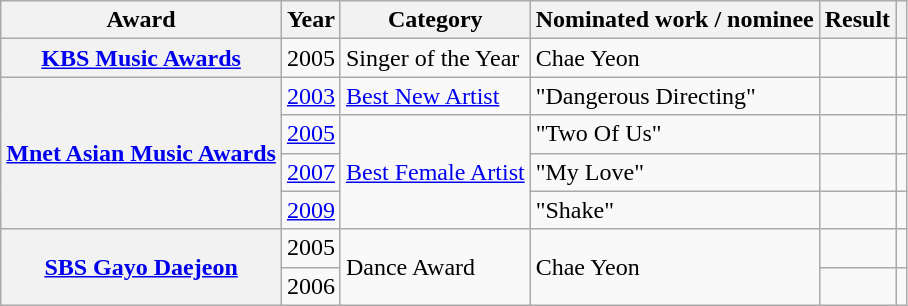<table class="wikitable sortable plainrowheaders">
<tr>
<th scope="col">Award</th>
<th scope="col">Year</th>
<th scope="col">Category</th>
<th scope="col">Nominated work / nominee</th>
<th scope="col">Result</th>
<th scope="col" class="unsortable"></th>
</tr>
<tr>
<th scope="row"><a href='#'>KBS Music Awards</a></th>
<td>2005</td>
<td>Singer of the Year</td>
<td>Chae Yeon</td>
<td></td>
<td></td>
</tr>
<tr>
<th scope="row" rowspan="4"><a href='#'>Mnet Asian Music Awards</a></th>
<td><a href='#'>2003</a></td>
<td><a href='#'>Best New Artist</a></td>
<td>"Dangerous Directing"</td>
<td></td>
<td></td>
</tr>
<tr>
<td><a href='#'>2005</a></td>
<td rowspan="3"><a href='#'>Best Female Artist</a></td>
<td>"Two Of Us"</td>
<td></td>
<td></td>
</tr>
<tr>
<td><a href='#'>2007</a></td>
<td>"My Love"</td>
<td></td>
<td></td>
</tr>
<tr>
<td><a href='#'>2009</a></td>
<td>"Shake"</td>
<td></td>
<td></td>
</tr>
<tr>
<th scope="row" rowspan="2"><a href='#'>SBS Gayo Daejeon</a></th>
<td>2005</td>
<td rowspan="2">Dance Award</td>
<td rowspan="2">Chae Yeon</td>
<td></td>
<td></td>
</tr>
<tr>
<td>2006</td>
<td></td>
<td></td>
</tr>
</table>
